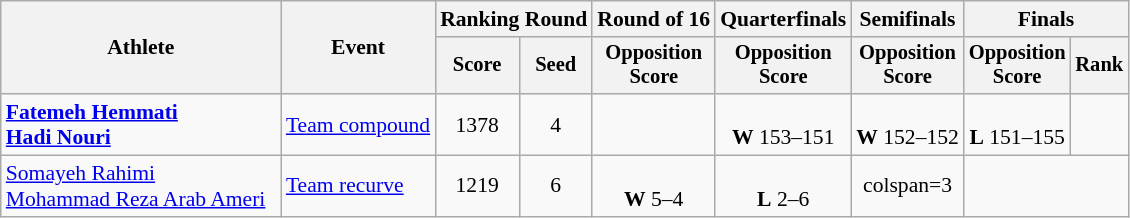<table class="wikitable" style="text-align: center; font-size:90%">
<tr>
<th rowspan="2" width="180">Athlete</th>
<th rowspan="2">Event</th>
<th colspan="2">Ranking Round</th>
<th>Round of 16</th>
<th>Quarterfinals</th>
<th>Semifinals</th>
<th colspan="2">Finals</th>
</tr>
<tr style="font-size:95%">
<th>Score</th>
<th>Seed</th>
<th>Opposition<br>Score</th>
<th>Opposition<br>Score</th>
<th>Opposition<br>Score</th>
<th>Opposition<br>Score</th>
<th>Rank</th>
</tr>
<tr>
<td align=left><strong><a href='#'>Fatemeh Hemmati</a><br><a href='#'>Hadi Nouri</a></strong></td>
<td align=left><a href='#'>Team compound</a></td>
<td>1378</td>
<td>4 <strong></strong></td>
<td></td>
<td align=center><br><strong>W</strong> 153–151</td>
<td align=center><br><strong>W</strong> 152–152 </td>
<td><br><strong>L</strong> 151–155</td>
<td></td>
</tr>
<tr>
<td align=left><a href='#'>Somayeh Rahimi</a><br><a href='#'>Mohammad Reza Arab Ameri</a></td>
<td align=left><a href='#'>Team recurve</a></td>
<td>1219</td>
<td>6</td>
<td align=center><br><strong>W</strong> 5–4 </td>
<td align=center><br><strong>L</strong> 2–6</td>
<td>colspan=3 </td>
</tr>
</table>
